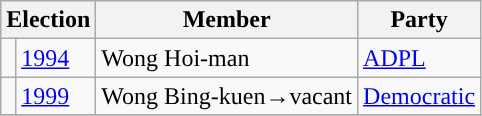<table class="wikitable">
<tr>
<th colspan="2">Election</th>
<th>Member</th>
<th>Party</th>
</tr>
<tr>
<td style="background-color: "></td>
<td><a href='#'>1994</a></td>
<td>Wong Hoi-man</td>
<td><a href='#'>ADPL</a></td>
</tr>
<tr>
<td style="background-color: "></td>
<td><a href='#'>1999</a></td>
<td>Wong Bing-kuen→vacant</td>
<td><a href='#'>Democratic</a></td>
</tr>
<tr>
</tr>
</table>
